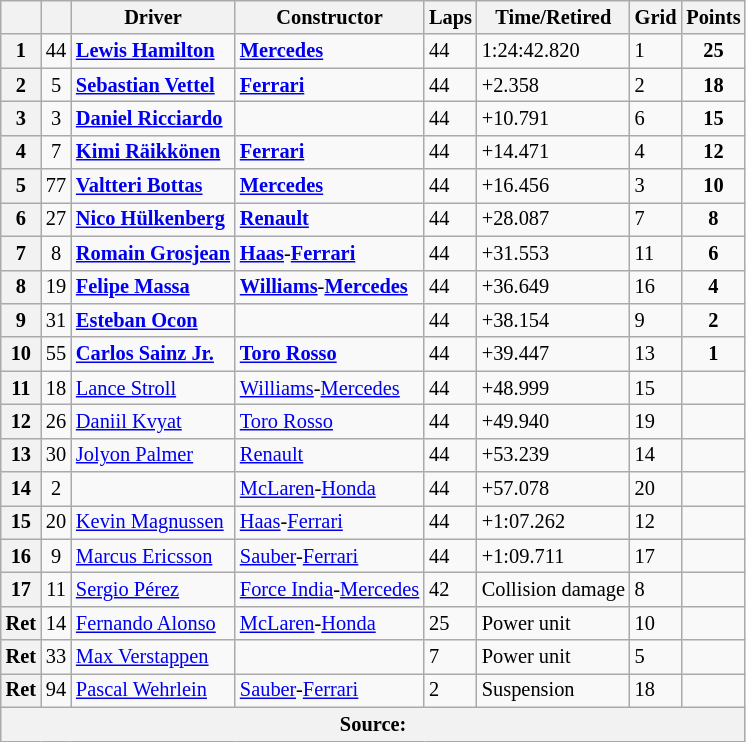<table class="wikitable" style="font-size: 85%;">
<tr>
<th></th>
<th></th>
<th>Driver</th>
<th>Constructor</th>
<th>Laps</th>
<th>Time/Retired</th>
<th>Grid</th>
<th>Points</th>
</tr>
<tr>
<th>1</th>
<td align="center">44</td>
<td> <strong><a href='#'>Lewis Hamilton</a></strong></td>
<td><strong><a href='#'>Mercedes</a></strong></td>
<td>44</td>
<td>1:24:42.820</td>
<td>1</td>
<td align="center"><strong>25</strong></td>
</tr>
<tr>
<th>2</th>
<td align="center">5</td>
<td> <strong><a href='#'>Sebastian Vettel</a></strong></td>
<td><strong><a href='#'>Ferrari</a></strong></td>
<td>44</td>
<td>+2.358</td>
<td>2</td>
<td align="center"><strong>18</strong></td>
</tr>
<tr>
<th>3</th>
<td align="center">3</td>
<td> <strong><a href='#'>Daniel Ricciardo</a></strong></td>
<td><strong></strong></td>
<td>44</td>
<td>+10.791</td>
<td>6</td>
<td align="center"><strong>15</strong></td>
</tr>
<tr>
<th>4</th>
<td align="center">7</td>
<td> <strong><a href='#'>Kimi Räikkönen</a></strong></td>
<td><strong><a href='#'>Ferrari</a></strong></td>
<td>44</td>
<td>+14.471</td>
<td>4</td>
<td align="center"><strong>12</strong></td>
</tr>
<tr>
<th>5</th>
<td align="center">77</td>
<td> <strong><a href='#'>Valtteri Bottas</a></strong></td>
<td><strong><a href='#'>Mercedes</a></strong></td>
<td>44</td>
<td>+16.456</td>
<td>3</td>
<td align="center"><strong>10</strong></td>
</tr>
<tr>
<th>6</th>
<td align="center">27</td>
<td> <strong><a href='#'>Nico Hülkenberg</a></strong></td>
<td><strong><a href='#'>Renault</a></strong></td>
<td>44</td>
<td>+28.087</td>
<td>7</td>
<td align="center"><strong>8</strong></td>
</tr>
<tr>
<th>7</th>
<td align="center">8</td>
<td> <strong><a href='#'>Romain Grosjean</a></strong></td>
<td><strong><a href='#'>Haas</a></strong>-<strong><a href='#'>Ferrari</a></strong></td>
<td>44</td>
<td>+31.553</td>
<td>11</td>
<td align="center"><strong>6</strong></td>
</tr>
<tr>
<th>8</th>
<td align="center">19</td>
<td> <strong><a href='#'>Felipe Massa</a></strong></td>
<td><strong><a href='#'>Williams</a></strong>-<strong><a href='#'>Mercedes</a></strong></td>
<td>44</td>
<td>+36.649</td>
<td>16</td>
<td align="center"><strong>4</strong></td>
</tr>
<tr>
<th>9</th>
<td align="center">31</td>
<td> <strong><a href='#'>Esteban Ocon</a></strong></td>
<td></td>
<td>44</td>
<td>+38.154</td>
<td>9</td>
<td align="center"><strong>2</strong></td>
</tr>
<tr>
<th>10</th>
<td align="center">55</td>
<td> <strong><a href='#'>Carlos Sainz Jr.</a></strong></td>
<td><strong><a href='#'>Toro Rosso</a></strong></td>
<td>44</td>
<td>+39.447</td>
<td>13</td>
<td align="center"><strong>1</strong></td>
</tr>
<tr>
<th>11</th>
<td align="center">18</td>
<td> <a href='#'>Lance Stroll</a></td>
<td><a href='#'>Williams</a>-<a href='#'>Mercedes</a></td>
<td>44</td>
<td>+48.999</td>
<td>15</td>
<td align="center"></td>
</tr>
<tr>
<th>12</th>
<td align="center">26</td>
<td> <a href='#'>Daniil Kvyat</a></td>
<td><a href='#'>Toro Rosso</a></td>
<td>44</td>
<td>+49.940</td>
<td>19</td>
<td align="center"></td>
</tr>
<tr>
<th>13</th>
<td align="center">30</td>
<td> <a href='#'>Jolyon Palmer</a></td>
<td><a href='#'>Renault</a></td>
<td>44</td>
<td>+53.239</td>
<td>14</td>
<td align="center"></td>
</tr>
<tr>
<th>14</th>
<td align="center">2</td>
<td></td>
<td><a href='#'>McLaren</a>-<a href='#'>Honda</a></td>
<td>44</td>
<td>+57.078</td>
<td>20</td>
<td></td>
</tr>
<tr>
<th>15</th>
<td align="center">20</td>
<td> <a href='#'>Kevin Magnussen</a></td>
<td><a href='#'>Haas</a>-<a href='#'>Ferrari</a></td>
<td>44</td>
<td>+1:07.262</td>
<td>12</td>
<td align="center"></td>
</tr>
<tr>
<th>16</th>
<td align="center">9</td>
<td> <a href='#'>Marcus Ericsson</a></td>
<td><a href='#'>Sauber</a>-<a href='#'>Ferrari</a></td>
<td>44</td>
<td>+1:09.711</td>
<td>17</td>
<td align="center"></td>
</tr>
<tr>
<th>17</th>
<td align="center">11</td>
<td> <a href='#'>Sergio Pérez</a></td>
<td><a href='#'>Force India</a>-<a href='#'>Mercedes</a></td>
<td>42</td>
<td>Collision damage</td>
<td>8</td>
<td></td>
</tr>
<tr>
<th>Ret</th>
<td align="center">14</td>
<td> <a href='#'>Fernando Alonso</a></td>
<td><a href='#'>McLaren</a>-<a href='#'>Honda</a></td>
<td>25</td>
<td>Power unit</td>
<td>10</td>
<td></td>
</tr>
<tr>
<th>Ret</th>
<td align="center">33</td>
<td> <a href='#'>Max Verstappen</a></td>
<td></td>
<td>7</td>
<td>Power unit</td>
<td>5</td>
<td></td>
</tr>
<tr>
<th>Ret</th>
<td align="center">94</td>
<td> <a href='#'>Pascal Wehrlein</a></td>
<td><a href='#'>Sauber</a>-<a href='#'>Ferrari</a></td>
<td>2</td>
<td>Suspension</td>
<td>18</td>
<td align="center"></td>
</tr>
<tr>
<th colspan="8">Source:</th>
</tr>
</table>
